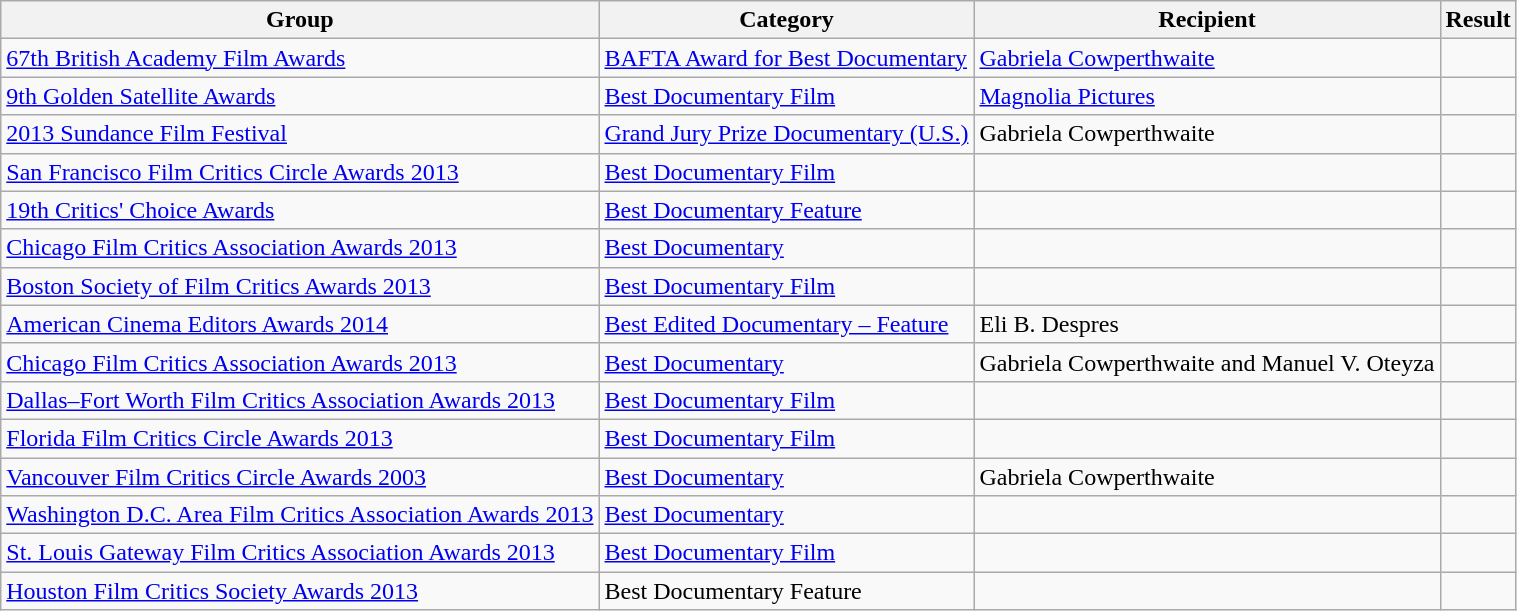<table class="wikitable sortable plainrowheaders">
<tr>
<th>Group</th>
<th>Category</th>
<th>Recipient</th>
<th>Result</th>
</tr>
<tr>
<td><a href='#'>67th British Academy Film Awards</a></td>
<td><a href='#'>BAFTA Award for Best Documentary</a></td>
<td><a href='#'>Gabriela Cowperthwaite</a></td>
<td></td>
</tr>
<tr>
<td><a href='#'>9th Golden Satellite Awards</a></td>
<td><a href='#'>Best Documentary Film</a></td>
<td><a href='#'>Magnolia Pictures</a></td>
<td></td>
</tr>
<tr>
<td><a href='#'>2013 Sundance Film Festival</a></td>
<td><a href='#'>Grand Jury Prize Documentary (U.S.)</a></td>
<td>Gabriela Cowperthwaite</td>
<td></td>
</tr>
<tr>
<td><a href='#'>San Francisco Film Critics Circle Awards 2013</a></td>
<td><a href='#'>Best Documentary Film</a></td>
<td></td>
<td></td>
</tr>
<tr>
<td><a href='#'>19th Critics' Choice Awards</a></td>
<td><a href='#'>Best Documentary Feature</a></td>
<td></td>
<td></td>
</tr>
<tr>
<td><a href='#'>Chicago Film Critics Association Awards 2013</a></td>
<td><a href='#'>Best Documentary</a></td>
<td></td>
<td></td>
</tr>
<tr>
<td><a href='#'>Boston Society of Film Critics Awards 2013</a></td>
<td><a href='#'>Best Documentary Film</a></td>
<td></td>
<td></td>
</tr>
<tr>
<td><a href='#'>American Cinema Editors Awards 2014</a></td>
<td><a href='#'>Best Edited Documentary – Feature</a></td>
<td>Eli B. Despres</td>
<td></td>
</tr>
<tr>
<td><a href='#'>Chicago Film Critics Association Awards 2013</a></td>
<td><a href='#'>Best Documentary</a></td>
<td>Gabriela Cowperthwaite and Manuel V. Oteyza</td>
<td></td>
</tr>
<tr>
<td><a href='#'>Dallas–Fort Worth Film Critics Association Awards 2013</a></td>
<td><a href='#'>Best Documentary Film</a></td>
<td></td>
<td></td>
</tr>
<tr>
<td><a href='#'>Florida Film Critics Circle Awards 2013</a></td>
<td><a href='#'>Best Documentary Film</a></td>
<td></td>
<td></td>
</tr>
<tr>
<td><a href='#'>Vancouver Film Critics Circle Awards 2003</a></td>
<td><a href='#'>Best Documentary</a></td>
<td>Gabriela Cowperthwaite</td>
<td></td>
</tr>
<tr>
<td><a href='#'>Washington D.C. Area Film Critics Association Awards 2013</a></td>
<td><a href='#'>Best Documentary</a></td>
<td></td>
<td></td>
</tr>
<tr>
<td><a href='#'>St. Louis Gateway Film Critics Association Awards 2013</a></td>
<td><a href='#'>Best Documentary Film</a></td>
<td></td>
<td></td>
</tr>
<tr>
<td><a href='#'>Houston Film Critics Society Awards 2013</a></td>
<td>Best Documentary Feature</td>
<td></td>
<td></td>
</tr>
</table>
